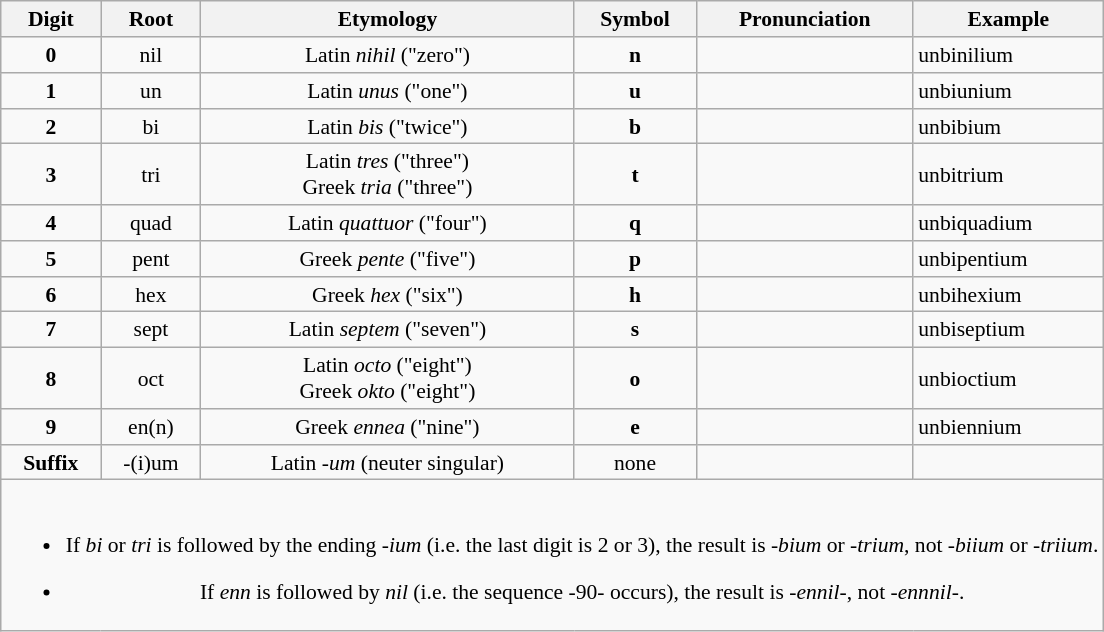<table align="left" class="wikitable" style="margin-right: 1.5em; text-align:center; font-size:90%">
<tr>
<th>Digit</th>
<th>Root</th>
<th>Etymology</th>
<th>Symbol</th>
<th>Pronunciation</th>
<th>Example</th>
</tr>
<tr>
<td><strong>0</strong></td>
<td>nil</td>
<td>Latin <em>nihil</em> ("zero")</td>
<td><strong>n</strong></td>
<td></td>
<td style="text-align:left;">unbinilium</td>
</tr>
<tr>
<td><strong>1</strong></td>
<td>un</td>
<td>Latin <em>unus</em> ("one")</td>
<td><strong>u</strong></td>
<td></td>
<td style="text-align:left;">unbiunium</td>
</tr>
<tr>
<td><strong>2</strong></td>
<td>bi</td>
<td>Latin <em>bis</em> ("twice")</td>
<td><strong>b</strong></td>
<td></td>
<td style="text-align:left;">unbibium</td>
</tr>
<tr>
<td><strong>3</strong></td>
<td>tri</td>
<td>Latin <em>tres</em> ("three")<br>Greek <em>tria</em> ("three")</td>
<td><strong>t</strong></td>
<td></td>
<td style="text-align:left;">unbitrium</td>
</tr>
<tr>
<td><strong>4</strong></td>
<td>quad</td>
<td>Latin <em>quattuor</em> ("four")</td>
<td><strong>q</strong></td>
<td></td>
<td style="text-align:left;">unbiquadium</td>
</tr>
<tr>
<td><strong>5</strong></td>
<td>pent</td>
<td>Greek <em>pente</em> ("five")</td>
<td><strong>p</strong></td>
<td></td>
<td style="text-align:left;">unbipentium</td>
</tr>
<tr>
<td><strong>6</strong></td>
<td>hex</td>
<td>Greek <em>hex</em> ("six")</td>
<td><strong>h</strong></td>
<td></td>
<td style="text-align:left;">unbihexium</td>
</tr>
<tr>
<td><strong>7</strong></td>
<td>sept</td>
<td>Latin <em>septem</em> ("seven")</td>
<td><strong>s</strong></td>
<td></td>
<td style="text-align:left;">unbiseptium</td>
</tr>
<tr>
<td><strong>8</strong></td>
<td>oct</td>
<td>Latin <em>octo</em> ("eight")<br>Greek <em>okto</em> ("eight")</td>
<td><strong>o</strong></td>
<td></td>
<td style="text-align:left;">unbioctium</td>
</tr>
<tr>
<td><strong>9</strong></td>
<td>en(n)</td>
<td>Greek <em>ennea</em> ("nine")</td>
<td><strong>e</strong></td>
<td></td>
<td style="text-align:left;">unbiennium</td>
</tr>
<tr>
<td><strong>Suffix</strong></td>
<td>-(i)um</td>
<td>Latin <em>-um</em> (neuter singular)</td>
<td>none</td>
<td></td>
</tr>
<tr>
<td colspan=7><br><ul><li>If <em>bi</em> or <em>tri</em> is followed by the ending <em>-ium</em> (i.e. the last digit is 2 or 3), the result is <em>-bium</em> or <em>-trium</em>, not <em>-biium</em> or <em>-triium</em>.</li></ul><ul><li>If <em>enn</em> is followed by <em>nil</em> (i.e. the sequence -90- occurs), the result is <em>-ennil-</em>, not <em>-ennnil-</em>.</li></ul></td>
</tr>
</table>
